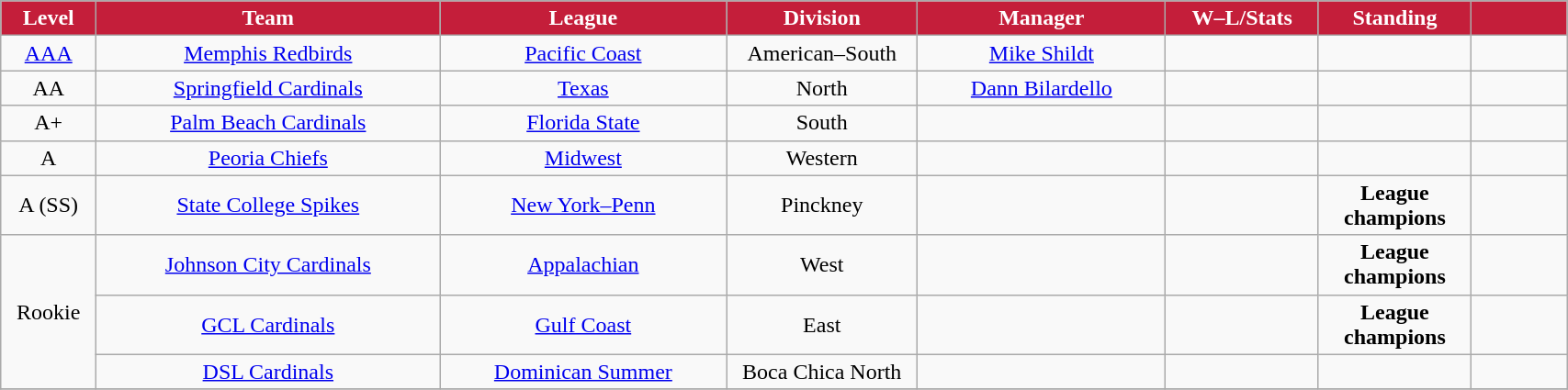<table class="wikitable" style="width:90%; text-align:center;">
<tr>
<th style="background:#C41E3A; color:white; width:5%;">Level</th>
<th style="background:#C41E3A; color:white; width:18%;">Team</th>
<th style="background:#C41E3A; color:white; width:15%;">League</th>
<th style="background:#C41E3A; color:white; width:10%;">Division</th>
<th style="background:#C41E3A; color:white; width:13%;">Manager</th>
<th style="background:#C41E3A; color:white; width:8%;">W–L/Stats</th>
<th style="background:#C41E3A; color:white; width:8%;">Standing</th>
<th style="background:#C41E3A; color:white; width:5%;"></th>
</tr>
<tr>
<td><a href='#'>AAA</a></td>
<td><a href='#'>Memphis Redbirds</a></td>
<td><a href='#'>Pacific Coast</a></td>
<td>American–South</td>
<td><a href='#'>Mike Shildt</a></td>
<td></td>
<td></td>
<td></td>
</tr>
<tr>
<td>AA</td>
<td><a href='#'>Springfield Cardinals</a></td>
<td><a href='#'>Texas</a></td>
<td>North</td>
<td><a href='#'>Dann Bilardello</a></td>
<td></td>
<td></td>
<td></td>
</tr>
<tr>
<td>A+</td>
<td><a href='#'>Palm Beach Cardinals</a></td>
<td><a href='#'>Florida State</a></td>
<td>South</td>
<td></td>
<td></td>
<td></td>
<td></td>
</tr>
<tr>
<td>A</td>
<td><a href='#'>Peoria Chiefs</a></td>
<td><a href='#'>Midwest</a></td>
<td>Western</td>
<td></td>
<td></td>
<td></td>
<td></td>
</tr>
<tr>
<td>A (SS)</td>
<td><a href='#'>State College Spikes</a></td>
<td><a href='#'>New York–Penn</a></td>
<td>Pinckney</td>
<td></td>
<td></td>
<td><strong>League champions</strong></td>
<td></td>
</tr>
<tr>
<td rowspan="3" style="text-align: center;">Rookie</td>
<td><a href='#'>Johnson City Cardinals</a></td>
<td><a href='#'>Appalachian</a></td>
<td>West</td>
<td></td>
<td></td>
<td><strong>League champions</strong></td>
<td></td>
</tr>
<tr>
<td><a href='#'>GCL Cardinals</a></td>
<td><a href='#'>Gulf Coast</a></td>
<td>East</td>
<td></td>
<td></td>
<td><strong>League champions</strong></td>
<td></td>
</tr>
<tr>
<td><a href='#'>DSL Cardinals</a></td>
<td><a href='#'>Dominican Summer</a></td>
<td>Boca Chica North</td>
<td></td>
<td></td>
<td></td>
<td></td>
</tr>
<tr>
</tr>
</table>
